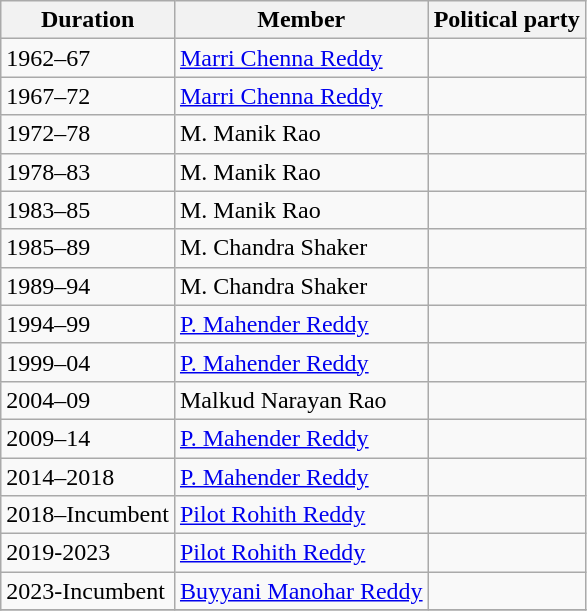<table class="wikitable sortable">
<tr>
<th>Duration</th>
<th>Member</th>
<th colspan="2">Political party</th>
</tr>
<tr>
<td>1962–67</td>
<td><a href='#'>Marri Chenna Reddy</a></td>
<td></td>
</tr>
<tr>
<td>1967–72</td>
<td><a href='#'>Marri Chenna Reddy</a></td>
<td></td>
</tr>
<tr>
<td>1972–78</td>
<td>M. Manik Rao</td>
<td></td>
</tr>
<tr>
<td>1978–83</td>
<td>M. Manik Rao</td>
<td></td>
</tr>
<tr>
<td>1983–85</td>
<td>M. Manik Rao</td>
<td></td>
</tr>
<tr>
<td>1985–89</td>
<td>M. Chandra Shaker</td>
<td></td>
</tr>
<tr>
<td>1989–94</td>
<td>M. Chandra Shaker</td>
<td></td>
</tr>
<tr>
<td>1994–99</td>
<td><a href='#'>P. Mahender Reddy</a></td>
<td></td>
</tr>
<tr>
<td>1999–04</td>
<td><a href='#'>P. Mahender Reddy</a></td>
<td></td>
</tr>
<tr>
<td>2004–09</td>
<td>Malkud Narayan Rao</td>
<td></td>
</tr>
<tr>
<td>2009–14</td>
<td><a href='#'>P. Mahender Reddy</a></td>
<td></td>
</tr>
<tr>
<td>2014–2018</td>
<td><a href='#'>P. Mahender Reddy</a></td>
<td></td>
</tr>
<tr>
<td>2018–Incumbent</td>
<td><a href='#'>Pilot Rohith Reddy</a></td>
<td></td>
</tr>
<tr>
<td>2019-2023</td>
<td><a href='#'>Pilot Rohith Reddy</a></td>
<td></td>
</tr>
<tr>
<td>2023-Incumbent</td>
<td><a href='#'>Buyyani Manohar Reddy</a></td>
<td></td>
</tr>
<tr>
</tr>
</table>
